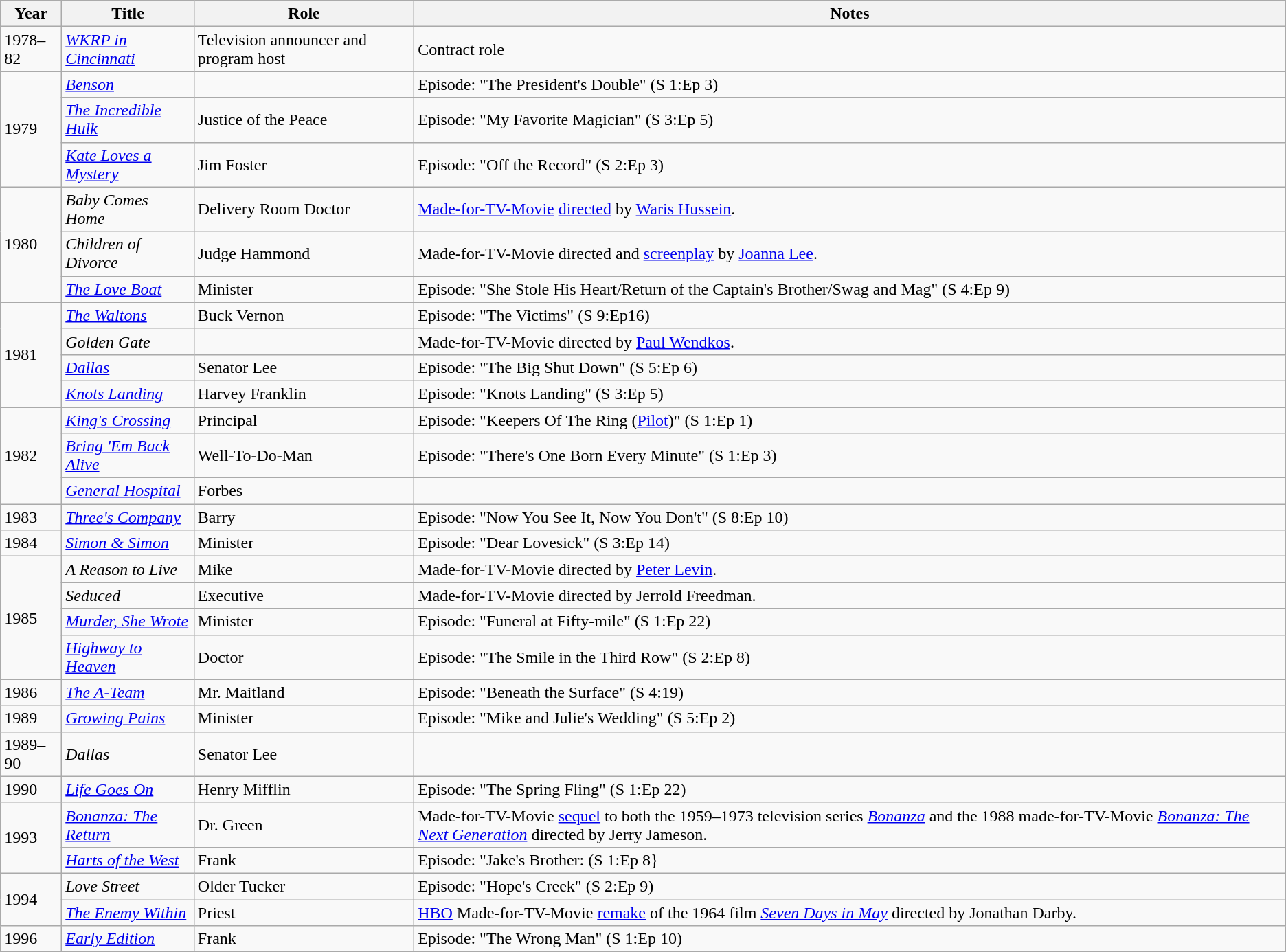<table class="wikitable">
<tr>
<th>Year</th>
<th>Title</th>
<th>Role</th>
<th>Notes</th>
</tr>
<tr>
<td>1978–82</td>
<td><em><a href='#'>WKRP in Cincinnati</a></em></td>
<td>Television announcer and program host</td>
<td>Contract role</td>
</tr>
<tr>
<td rowspan="3">1979</td>
<td><em><a href='#'>Benson</a></em></td>
<td></td>
<td>Episode: "The President's Double" (S 1:Ep 3)</td>
</tr>
<tr>
<td><em><a href='#'>The Incredible Hulk</a></em></td>
<td>Justice of the Peace</td>
<td>Episode: "My Favorite Magician" (S 3:Ep 5)</td>
</tr>
<tr>
<td><em><a href='#'>Kate Loves a Mystery</a></em></td>
<td>Jim Foster</td>
<td>Episode: "Off the Record" (S 2:Ep 3)</td>
</tr>
<tr>
<td rowspan="3">1980</td>
<td><em>Baby Comes Home</em></td>
<td>Delivery Room Doctor</td>
<td><a href='#'>Made-for-TV-Movie</a> <a href='#'>directed</a> by <a href='#'>Waris Hussein</a>.</td>
</tr>
<tr>
<td><em>Children of Divorce</em></td>
<td>Judge Hammond</td>
<td>Made-for-TV-Movie directed and <a href='#'>screenplay</a> by <a href='#'>Joanna Lee</a>.</td>
</tr>
<tr>
<td><em><a href='#'>The Love Boat</a></em></td>
<td>Minister</td>
<td>Episode: "She Stole His Heart/Return of the Captain's Brother/Swag and Mag" (S 4:Ep 9)</td>
</tr>
<tr>
<td rowspan="4">1981</td>
<td><em><a href='#'>The Waltons</a></em></td>
<td>Buck Vernon</td>
<td>Episode: "The Victims" (S 9:Ep16)</td>
</tr>
<tr>
<td><em>Golden Gate</em></td>
<td></td>
<td>Made-for-TV-Movie directed by <a href='#'>Paul Wendkos</a>.</td>
</tr>
<tr>
<td><em><a href='#'>Dallas</a></em></td>
<td>Senator Lee</td>
<td>Episode: "The Big Shut Down" (S 5:Ep 6)</td>
</tr>
<tr>
<td><em><a href='#'>Knots Landing</a></em></td>
<td>Harvey Franklin</td>
<td>Episode: "Knots Landing" (S 3:Ep 5)</td>
</tr>
<tr>
<td rowspan="3">1982</td>
<td><em><a href='#'>King's Crossing</a></em></td>
<td>Principal</td>
<td>Episode: "Keepers Of The Ring (<a href='#'>Pilot</a>)" (S 1:Ep 1)</td>
</tr>
<tr>
<td><em><a href='#'>Bring 'Em Back Alive</a></em></td>
<td>Well-To-Do-Man</td>
<td>Episode: "There's One Born Every Minute" (S 1:Ep 3)</td>
</tr>
<tr>
<td><em><a href='#'>General Hospital</a></em></td>
<td>Forbes</td>
<td></td>
</tr>
<tr>
<td>1983</td>
<td><em><a href='#'>Three's Company</a></em></td>
<td>Barry</td>
<td>Episode: "Now You See It, Now You Don't" (S 8:Ep 10)</td>
</tr>
<tr>
<td>1984</td>
<td><em><a href='#'>Simon & Simon</a></em></td>
<td>Minister</td>
<td>Episode: "Dear Lovesick" (S 3:Ep 14)</td>
</tr>
<tr>
<td rowspan="4">1985</td>
<td><em>A Reason to Live</em></td>
<td>Mike</td>
<td>Made-for-TV-Movie directed by <a href='#'>Peter Levin</a>.</td>
</tr>
<tr>
<td><em>Seduced</em></td>
<td>Executive</td>
<td>Made-for-TV-Movie directed by Jerrold Freedman.</td>
</tr>
<tr>
<td><em><a href='#'>Murder, She Wrote</a></em></td>
<td>Minister</td>
<td>Episode: "Funeral at Fifty-mile" (S 1:Ep 22)</td>
</tr>
<tr>
<td><em><a href='#'>Highway to Heaven</a></em></td>
<td>Doctor</td>
<td>Episode: "The Smile in the Third Row" (S 2:Ep 8)</td>
</tr>
<tr>
<td>1986</td>
<td><em><a href='#'>The A-Team</a></em></td>
<td>Mr. Maitland</td>
<td>Episode: "Beneath the Surface" (S 4:19)</td>
</tr>
<tr>
<td>1989</td>
<td><em><a href='#'>Growing Pains</a></em></td>
<td>Minister</td>
<td>Episode: "Mike and Julie's Wedding" (S 5:Ep 2)</td>
</tr>
<tr>
<td>1989–90</td>
<td><em>Dallas</em></td>
<td>Senator Lee</td>
<td></td>
</tr>
<tr>
<td>1990</td>
<td><em><a href='#'>Life Goes On</a></em></td>
<td>Henry Mifflin</td>
<td>Episode: "The Spring Fling" (S 1:Ep 22)</td>
</tr>
<tr>
<td rowspan="2">1993</td>
<td><em><a href='#'>Bonanza: The Return</a></em></td>
<td>Dr. Green</td>
<td>Made-for-TV-Movie <a href='#'>sequel</a> to both the 1959–1973 television series <em><a href='#'>Bonanza</a></em> and the 1988 made-for-TV-Movie <em><a href='#'>Bonanza: The Next Generation</a></em> directed by Jerry Jameson.</td>
</tr>
<tr>
<td><em><a href='#'>Harts of the West</a></em></td>
<td>Frank</td>
<td>Episode: "Jake's Brother: (S 1:Ep 8}</td>
</tr>
<tr>
<td rowspan="2">1994</td>
<td><em>Love Street</em></td>
<td>Older Tucker</td>
<td>Episode: "Hope's Creek" (S 2:Ep 9)</td>
</tr>
<tr>
<td><em><a href='#'>The Enemy Within</a></em></td>
<td>Priest</td>
<td><a href='#'>HBO</a> Made-for-TV-Movie <a href='#'>remake</a> of the 1964 film <em><a href='#'>Seven Days in May</a></em> directed by Jonathan Darby.</td>
</tr>
<tr>
<td>1996</td>
<td><em><a href='#'>Early Edition</a></em></td>
<td>Frank</td>
<td>Episode: "The Wrong Man" (S 1:Ep 10)</td>
</tr>
<tr>
</tr>
</table>
